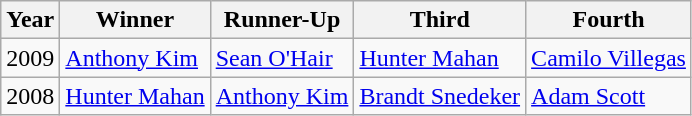<table class="wikitable">
<tr>
<th>Year</th>
<th>Winner</th>
<th>Runner-Up</th>
<th>Third</th>
<th>Fourth</th>
</tr>
<tr>
<td>2009</td>
<td> <a href='#'>Anthony Kim</a></td>
<td> <a href='#'>Sean O'Hair</a></td>
<td> <a href='#'>Hunter Mahan</a></td>
<td> <a href='#'>Camilo Villegas</a></td>
</tr>
<tr>
<td>2008</td>
<td> <a href='#'>Hunter Mahan</a></td>
<td> <a href='#'>Anthony Kim</a></td>
<td> <a href='#'>Brandt Snedeker</a></td>
<td> <a href='#'>Adam Scott</a></td>
</tr>
</table>
